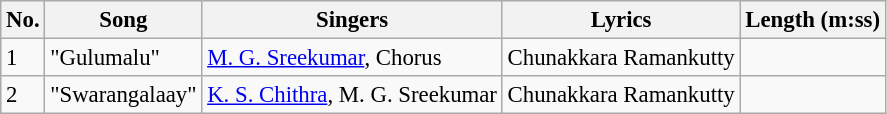<table class="wikitable" style="font-size:95%;">
<tr>
<th>No.</th>
<th>Song</th>
<th>Singers</th>
<th>Lyrics</th>
<th>Length (m:ss)</th>
</tr>
<tr>
<td>1</td>
<td>"Gulumalu"</td>
<td><a href='#'>M. G. Sreekumar</a>, Chorus</td>
<td>Chunakkara Ramankutty</td>
<td></td>
</tr>
<tr>
<td>2</td>
<td>"Swarangalaay"</td>
<td><a href='#'>K. S. Chithra</a>, M. G. Sreekumar</td>
<td>Chunakkara Ramankutty</td>
<td></td>
</tr>
</table>
